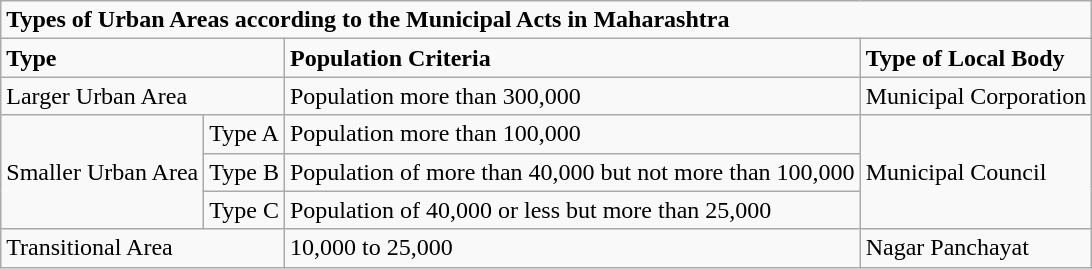<table class="wikitable">
<tr>
<td colspan="4"><strong>Types of Urban Areas according to the Municipal Acts in Maharashtra</strong></td>
</tr>
<tr>
<td colspan="2"><strong>Type</strong></td>
<td><strong>Population Criteria</strong></td>
<td><strong>Type of Local Body</strong></td>
</tr>
<tr>
<td colspan="2">Larger Urban Area</td>
<td>Population more than 300,000</td>
<td>Municipal Corporation</td>
</tr>
<tr>
<td rowspan="3">Smaller Urban Area</td>
<td>Type A</td>
<td>Population more than  100,000</td>
<td rowspan="3">Municipal Council</td>
</tr>
<tr>
<td>Type B</td>
<td>Population of more than 40,000 but not more than 100,000</td>
</tr>
<tr>
<td>Type C</td>
<td>Population of 40,000 or less but more than 25,000</td>
</tr>
<tr>
<td colspan="2">Transitional Area</td>
<td>10,000 to 25,000</td>
<td>Nagar Panchayat</td>
</tr>
</table>
